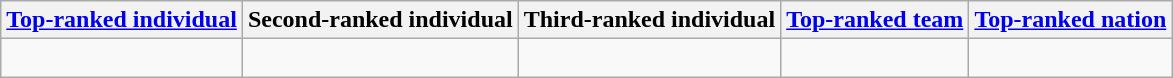<table class="wikitable">
<tr>
<th><a href='#'>Top-ranked individual</a></th>
<th>Second-ranked individual</th>
<th>Third-ranked individual</th>
<th><a href='#'>Top-ranked team</a></th>
<th><a href='#'>Top-ranked nation</a></th>
</tr>
<tr valign="top">
<td align=left><br><span></span></td>
<td align=left><br><span></span></td>
<td align=left><br><span></span></td>
<td></td>
<td></td>
</tr>
</table>
